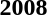<table>
<tr>
<td><strong>2008</strong><br></td>
</tr>
</table>
